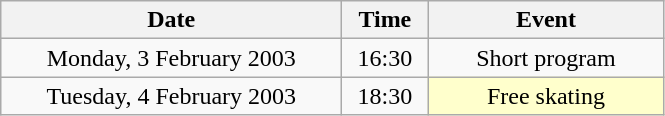<table class = "wikitable" style="text-align:center;">
<tr>
<th width=220>Date</th>
<th width=50>Time</th>
<th width=150>Event</th>
</tr>
<tr>
<td>Monday, 3 February 2003</td>
<td>16:30</td>
<td>Short program</td>
</tr>
<tr>
<td>Tuesday, 4 February 2003</td>
<td>18:30</td>
<td bgcolor=ffffcc>Free skating</td>
</tr>
</table>
